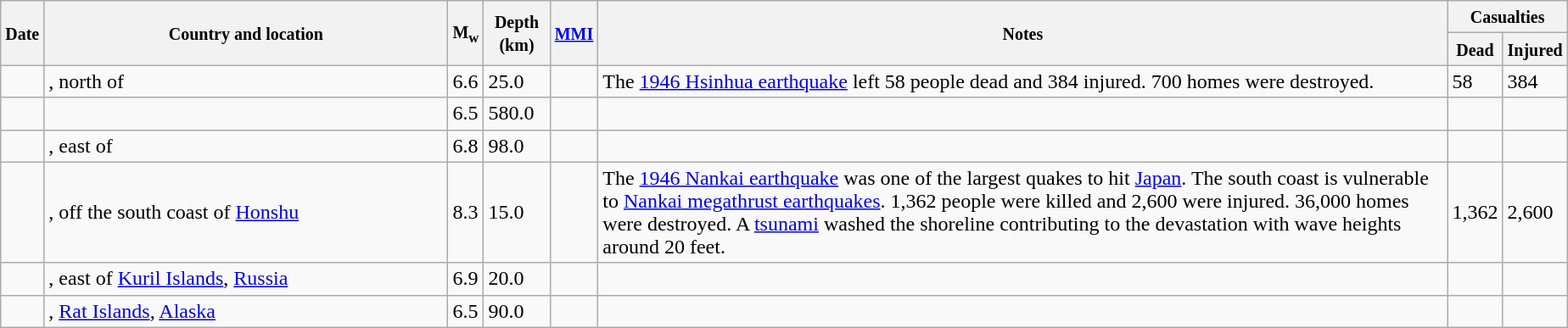<table class="wikitable sortable sort-under" style="border:1px black; margin-left:1em;">
<tr>
<th rowspan="2"><small>Date</small></th>
<th rowspan="2" style="width: 310px"><small>Country and location</small></th>
<th rowspan="2"><small>M<sub>w</sub></small></th>
<th rowspan="2"><small>Depth (km)</small></th>
<th rowspan="2"><small><a href='#'>MMI</a></small></th>
<th rowspan="2" class="unsortable"><small>Notes</small></th>
<th colspan="2"><small>Casualties</small></th>
</tr>
<tr>
<th><small>Dead</small></th>
<th><small>Injured</small></th>
</tr>
<tr>
<td></td>
<td>, north of</td>
<td>6.6</td>
<td>25.0</td>
<td></td>
<td>The <a href='#'>1946 Hsinhua earthquake</a> left 58 people dead and 384 injured. 700 homes were destroyed.</td>
<td>58</td>
<td>384</td>
</tr>
<tr>
<td></td>
<td></td>
<td>6.5</td>
<td>580.0</td>
<td></td>
<td></td>
<td></td>
<td></td>
</tr>
<tr>
<td></td>
<td>, east of</td>
<td>6.8</td>
<td>98.0</td>
<td></td>
<td></td>
<td></td>
<td></td>
</tr>
<tr>
<td></td>
<td>, off the south coast of <a href='#'>Honshu</a></td>
<td>8.3</td>
<td>15.0</td>
<td></td>
<td>The <a href='#'>1946 Nankai earthquake</a> was one of the largest quakes to hit <a href='#'>Japan</a>. The south coast is vulnerable to <a href='#'>Nankai megathrust earthquakes</a>. 1,362 people were killed and 2,600 were injured. 36,000 homes were destroyed. A <a href='#'>tsunami</a> washed the shoreline contributing to the devastation with wave heights around 20 feet.</td>
<td>1,362</td>
<td>2,600</td>
</tr>
<tr>
<td></td>
<td>, east of <a href='#'>Kuril Islands</a>, <a href='#'>Russia</a></td>
<td>6.9</td>
<td>20.0</td>
<td></td>
<td></td>
<td></td>
<td></td>
</tr>
<tr>
<td></td>
<td>, <a href='#'>Rat Islands</a>, <a href='#'>Alaska</a></td>
<td>6.5</td>
<td>90.0</td>
<td></td>
<td></td>
<td></td>
<td></td>
</tr>
</table>
